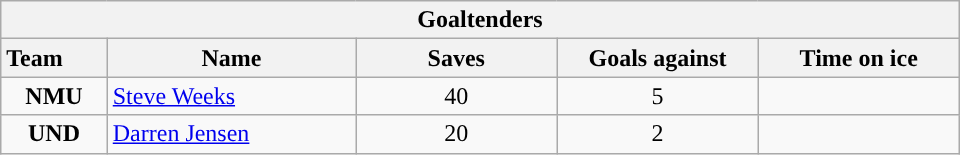<table class="wikitable" style="width:40em; text-align:right;">
<tr>
<th colspan=5>Goaltenders</th>
</tr>
<tr>
<th style="width:4em; text-align:left;">Team</th>
<th style="width:10em;">Name</th>
<th style="width:8em;">Saves</th>
<th style="width:8em;">Goals against</th>
<th style="width:8em;">Time on ice</th>
</tr>
<tr>
<td align=center><strong>NMU</strong></td>
<td style="text-align:left;"><a href='#'>Steve Weeks</a></td>
<td align=center>40</td>
<td align=center>5</td>
<td align=center></td>
</tr>
<tr>
<td align=center><strong>UND</strong></td>
<td style="text-align:left;"><a href='#'>Darren Jensen</a></td>
<td align=center>20</td>
<td align=center>2</td>
<td align=center></td>
</tr>
</table>
